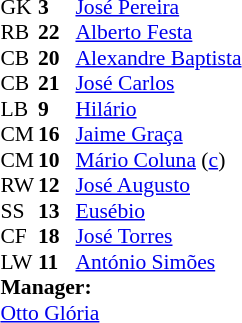<table style="font-size: 90%" cellspacing="0" cellpadding="0" align="center">
<tr>
<th width="25"></th>
<th width="25"></th>
</tr>
<tr>
<td>GK</td>
<td><strong>3</strong></td>
<td><a href='#'>José Pereira</a></td>
</tr>
<tr>
<td>RB</td>
<td><strong>22</strong></td>
<td><a href='#'>Alberto Festa</a></td>
</tr>
<tr>
<td>CB</td>
<td><strong>20</strong></td>
<td><a href='#'>Alexandre Baptista</a></td>
</tr>
<tr>
<td>CB</td>
<td><strong>21</strong></td>
<td><a href='#'>José Carlos</a></td>
</tr>
<tr>
<td>LB</td>
<td><strong>9</strong></td>
<td><a href='#'>Hilário</a></td>
</tr>
<tr>
<td>CM</td>
<td><strong>16</strong></td>
<td><a href='#'>Jaime Graça</a></td>
</tr>
<tr>
<td>CM</td>
<td><strong>10</strong></td>
<td><a href='#'>Mário Coluna</a> (<a href='#'>c</a>)</td>
</tr>
<tr>
<td>RW</td>
<td><strong>12</strong></td>
<td><a href='#'>José Augusto</a></td>
</tr>
<tr>
<td>SS</td>
<td><strong>13</strong></td>
<td><a href='#'>Eusébio</a></td>
</tr>
<tr>
<td>CF</td>
<td><strong>18</strong></td>
<td><a href='#'>José Torres</a></td>
</tr>
<tr>
<td>LW</td>
<td><strong>11</strong></td>
<td><a href='#'>António Simões</a></td>
</tr>
<tr>
<td colspan=3><strong>Manager:</strong></td>
</tr>
<tr>
<td colspan=3> <a href='#'>Otto Glória</a></td>
</tr>
</table>
